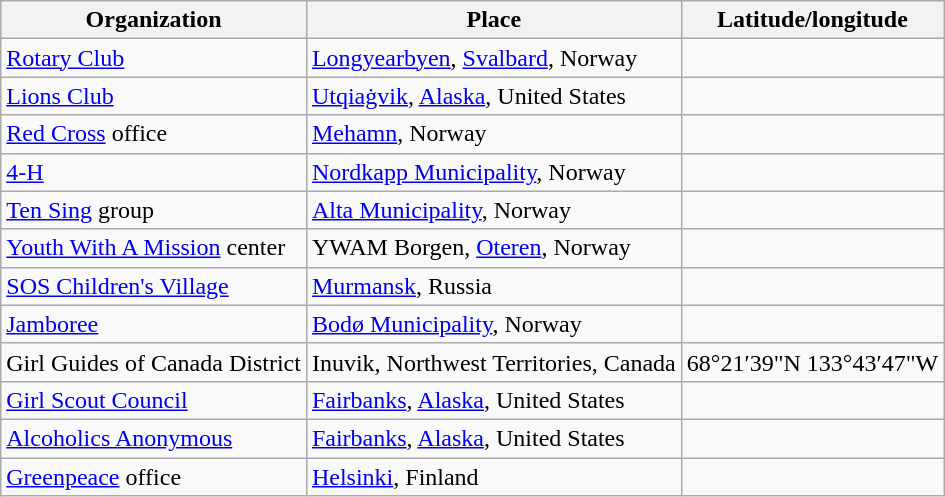<table class="wikitable">
<tr>
<th>Organization</th>
<th>Place</th>
<th>Latitude/longitude</th>
</tr>
<tr>
<td><a href='#'>Rotary Club</a></td>
<td><a href='#'>Longyearbyen</a>, <a href='#'>Svalbard</a>, Norway</td>
<td></td>
</tr>
<tr>
<td><a href='#'>Lions Club</a></td>
<td><a href='#'>Utqiaġvik</a>, <a href='#'>Alaska</a>, United States</td>
<td></td>
</tr>
<tr>
<td><a href='#'>Red Cross</a> office</td>
<td><a href='#'>Mehamn</a>, Norway</td>
<td></td>
</tr>
<tr>
<td><a href='#'>4-H</a></td>
<td><a href='#'>Nordkapp Municipality</a>, Norway</td>
<td></td>
</tr>
<tr>
<td><a href='#'>Ten Sing</a> group</td>
<td><a href='#'>Alta Municipality</a>, Norway</td>
<td></td>
</tr>
<tr>
<td><a href='#'>Youth With A Mission</a> center</td>
<td>YWAM Borgen, <a href='#'>Oteren</a>, Norway</td>
<td></td>
</tr>
<tr>
<td><a href='#'>SOS Children's Village</a></td>
<td><a href='#'>Murmansk</a>, Russia</td>
<td></td>
</tr>
<tr>
<td><a href='#'>Jamboree</a></td>
<td><a href='#'>Bodø Municipality</a>, Norway</td>
<td></td>
</tr>
<tr>
<td>Girl Guides of Canada District</td>
<td>Inuvik, Northwest Territories, Canada</td>
<td>68°21′39"N 133°43′47"W</td>
</tr>
<tr>
<td><a href='#'>Girl Scout Council</a></td>
<td><a href='#'>Fairbanks</a>, <a href='#'>Alaska</a>, United States</td>
<td></td>
</tr>
<tr>
<td><a href='#'>Alcoholics Anonymous</a></td>
<td><a href='#'>Fairbanks</a>, <a href='#'>Alaska</a>, United States</td>
<td></td>
</tr>
<tr>
<td><a href='#'>Greenpeace</a> office</td>
<td><a href='#'>Helsinki</a>, Finland</td>
<td></td>
</tr>
</table>
